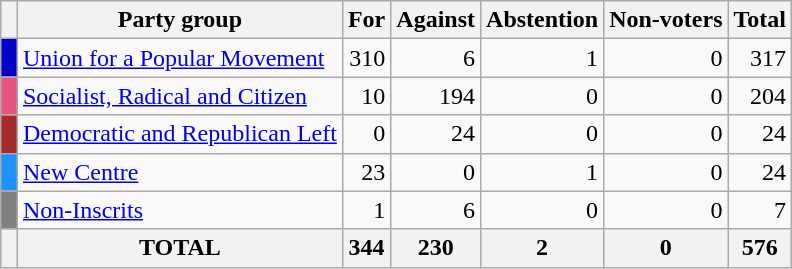<table class="wikitable" style="margin: 1em auto;">
<tr>
<th></th>
<th>Party group</th>
<th>For</th>
<th>Against</th>
<th>Abstention</th>
<th>Non-voters</th>
<th>Total</th>
</tr>
<tr>
<td bgcolor="#0000C8"> </td>
<td><a href='#'>Union for a Popular Movement</a></td>
<td align=right>310</td>
<td align=right>6</td>
<td align=right>1</td>
<td align=right>0</td>
<td align=right>317</td>
</tr>
<tr>
<td bgcolor="#E75480"> </td>
<td><a href='#'>Socialist, Radical and Citizen</a></td>
<td align=right>10</td>
<td align=right>194</td>
<td align=right>0</td>
<td align=right>0</td>
<td align=right>204</td>
</tr>
<tr>
<td bgcolor="brown"> </td>
<td><a href='#'>Democratic and Republican Left</a></td>
<td align=right>0</td>
<td align=right>24</td>
<td align=right>0</td>
<td align=right>0</td>
<td align=right>24</td>
</tr>
<tr>
<td bgcolor="#1E90FF"> </td>
<td><a href='#'>New Centre</a></td>
<td align=right>23</td>
<td align=right>0</td>
<td align=right>1</td>
<td align=right>0</td>
<td align=right>24</td>
</tr>
<tr>
<td bgcolor="gray"> </td>
<td><a href='#'>Non-Inscrits</a></td>
<td align=right>1</td>
<td align=right>6</td>
<td align=right>0</td>
<td align=right>0</td>
<td align=right>7</td>
</tr>
<tr>
<th></th>
<th><strong>TOTAL</strong></th>
<th>344</th>
<th>230</th>
<th>2</th>
<th>0</th>
<th>576</th>
</tr>
</table>
